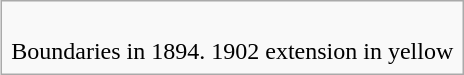<table class="infobox">
<tr>
<td style="text-align:center"><br>Boundaries in 1894. 1902 extension in yellow</td>
</tr>
</table>
